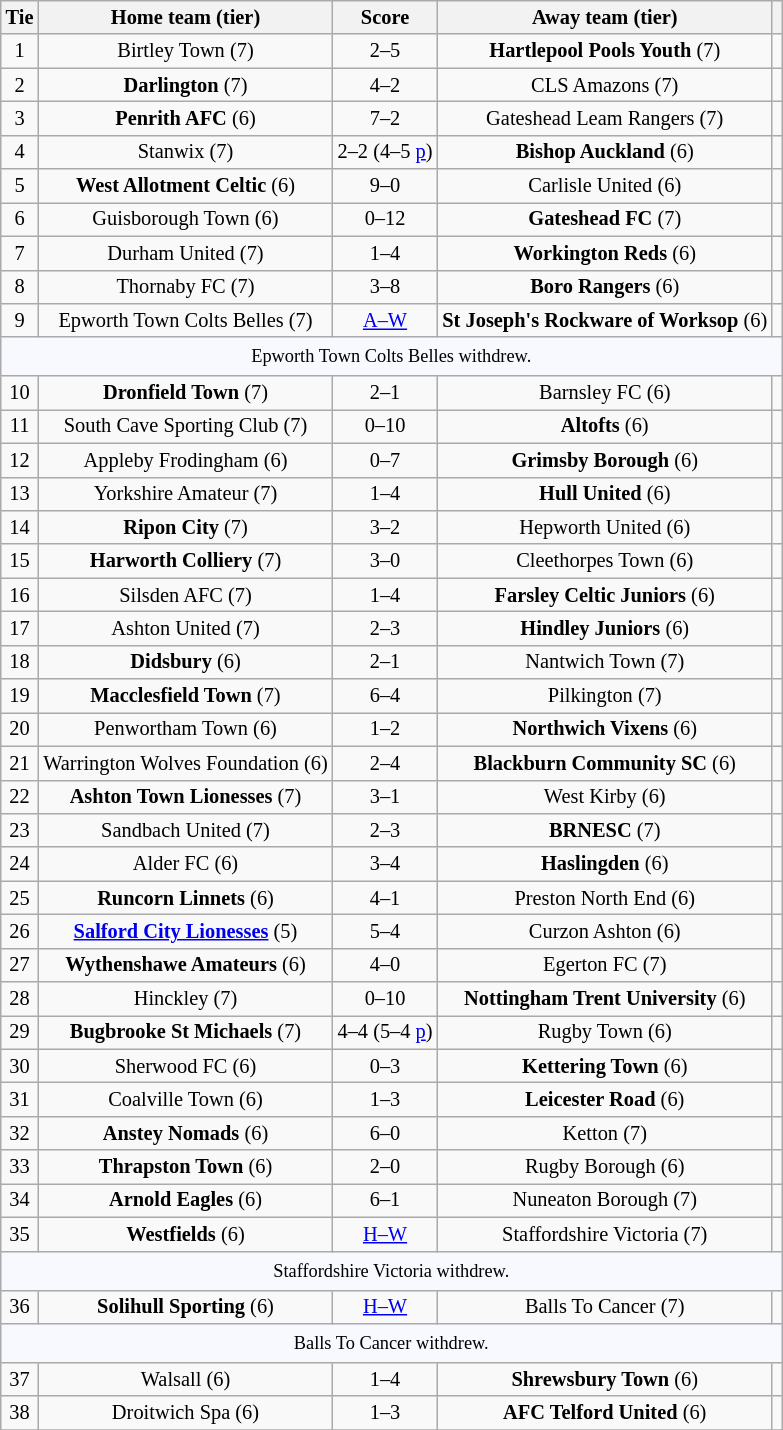<table class="wikitable" style="text-align:center; font-size:85%">
<tr>
<th>Tie</th>
<th>Home team (tier)</th>
<th>Score</th>
<th>Away team (tier)</th>
<th></th>
</tr>
<tr>
<td>1</td>
<td>Birtley Town (7)</td>
<td>2–5</td>
<td><strong>Hartlepool Pools Youth</strong> (7)</td>
<td></td>
</tr>
<tr>
<td>2</td>
<td><strong>Darlington</strong> (7)</td>
<td>4–2</td>
<td>CLS Amazons (7)</td>
<td></td>
</tr>
<tr>
<td>3</td>
<td><strong>Penrith AFC</strong> (6)</td>
<td>7–2</td>
<td>Gateshead Leam Rangers (7)</td>
<td></td>
</tr>
<tr>
<td>4</td>
<td>Stanwix (7)</td>
<td>2–2 (4–5 <a href='#'>p</a>)</td>
<td><strong>Bishop Auckland</strong> (6)</td>
<td></td>
</tr>
<tr>
<td>5</td>
<td><strong>West Allotment Celtic</strong> (6)</td>
<td>9–0</td>
<td>Carlisle United (6)</td>
<td></td>
</tr>
<tr>
<td>6</td>
<td>Guisborough Town (6)</td>
<td>0–12</td>
<td><strong>Gateshead FC</strong> (7)</td>
<td></td>
</tr>
<tr>
<td>7</td>
<td>Durham United (7)</td>
<td>1–4</td>
<td><strong>Workington Reds</strong> (6)</td>
<td></td>
</tr>
<tr>
<td>8</td>
<td>Thornaby FC (7)</td>
<td>3–8</td>
<td><strong>Boro Rangers</strong> (6)</td>
<td></td>
</tr>
<tr>
<td>9</td>
<td>Epworth Town Colts Belles (7)</td>
<td><a href='#'>A–W</a></td>
<td><strong>St Joseph's Rockware of Worksop</strong> (6)</td>
<td></td>
</tr>
<tr>
<td colspan="5" style="background:GhostWhite; height:20px; text-align:center; font-size:90%">Epworth Town Colts Belles withdrew.</td>
</tr>
<tr>
<td>10</td>
<td><strong>Dronfield Town</strong> (7)</td>
<td>2–1</td>
<td>Barnsley FC (6)</td>
<td></td>
</tr>
<tr>
<td>11</td>
<td>South Cave Sporting Club (7)</td>
<td>0–10</td>
<td><strong>Altofts</strong> (6)</td>
<td></td>
</tr>
<tr>
<td>12</td>
<td>Appleby Frodingham (6)</td>
<td>0–7</td>
<td><strong>Grimsby Borough</strong> (6)</td>
<td></td>
</tr>
<tr>
<td>13</td>
<td>Yorkshire Amateur (7)</td>
<td>1–4</td>
<td><strong>Hull United</strong> (6)</td>
<td></td>
</tr>
<tr>
<td>14</td>
<td><strong>Ripon City</strong> (7)</td>
<td>3–2</td>
<td>Hepworth United (6)</td>
<td></td>
</tr>
<tr>
<td>15</td>
<td><strong>Harworth Colliery</strong> (7)</td>
<td>3–0</td>
<td>Cleethorpes Town (6)</td>
<td></td>
</tr>
<tr>
<td>16</td>
<td>Silsden AFC (7)</td>
<td>1–4</td>
<td><strong>Farsley Celtic Juniors</strong> (6)</td>
<td></td>
</tr>
<tr>
<td>17</td>
<td>Ashton United (7)</td>
<td>2–3</td>
<td><strong>Hindley Juniors</strong> (6)</td>
<td></td>
</tr>
<tr>
<td>18</td>
<td><strong>Didsbury</strong> (6)</td>
<td>2–1</td>
<td>Nantwich Town (7)</td>
<td></td>
</tr>
<tr>
<td>19</td>
<td><strong>Macclesfield Town</strong> (7)</td>
<td>6–4</td>
<td>Pilkington (7)</td>
<td></td>
</tr>
<tr>
<td>20</td>
<td>Penwortham Town (6)</td>
<td>1–2</td>
<td><strong>Northwich Vixens</strong> (6)</td>
<td></td>
</tr>
<tr>
<td>21</td>
<td>Warrington Wolves Foundation (6)</td>
<td>2–4</td>
<td><strong>Blackburn Community SC</strong> (6)</td>
<td></td>
</tr>
<tr>
<td>22</td>
<td><strong>Ashton Town Lionesses</strong> (7)</td>
<td>3–1</td>
<td>West Kirby (6)</td>
<td></td>
</tr>
<tr>
<td>23</td>
<td>Sandbach United (7)</td>
<td>2–3</td>
<td><strong>BRNESC</strong> (7)</td>
<td></td>
</tr>
<tr>
<td>24</td>
<td>Alder FC (6)</td>
<td>3–4</td>
<td><strong>Haslingden</strong> (6)</td>
<td></td>
</tr>
<tr>
<td>25</td>
<td><strong>Runcorn Linnets</strong> (6)</td>
<td>4–1</td>
<td>Preston North End (6)</td>
<td></td>
</tr>
<tr>
<td>26</td>
<td><strong><a href='#'>Salford City Lionesses</a></strong> (5)</td>
<td>5–4</td>
<td>Curzon Ashton (6)</td>
<td></td>
</tr>
<tr>
<td>27</td>
<td><strong>Wythenshawe Amateurs</strong> (6)</td>
<td>4–0</td>
<td>Egerton FC (7)</td>
<td></td>
</tr>
<tr>
<td>28</td>
<td>Hinckley (7)</td>
<td>0–10</td>
<td><strong>Nottingham Trent University</strong> (6)</td>
<td></td>
</tr>
<tr>
<td>29</td>
<td><strong>Bugbrooke St Michaels</strong> (7)</td>
<td>4–4 (5–4 <a href='#'>p</a>)</td>
<td>Rugby Town (6)</td>
<td></td>
</tr>
<tr>
<td>30</td>
<td>Sherwood FC (6)</td>
<td>0–3</td>
<td><strong>Kettering Town</strong> (6)</td>
<td></td>
</tr>
<tr>
<td>31</td>
<td>Coalville Town (6)</td>
<td>1–3</td>
<td><strong>Leicester Road</strong> (6)</td>
<td></td>
</tr>
<tr>
<td>32</td>
<td><strong>Anstey Nomads</strong> (6)</td>
<td>6–0</td>
<td>Ketton (7)</td>
<td></td>
</tr>
<tr>
<td>33</td>
<td><strong>Thrapston Town</strong> (6)</td>
<td>2–0</td>
<td>Rugby Borough (6)</td>
<td></td>
</tr>
<tr>
<td>34</td>
<td><strong>Arnold Eagles</strong> (6)</td>
<td>6–1</td>
<td>Nuneaton Borough (7)</td>
<td></td>
</tr>
<tr>
<td>35</td>
<td><strong>Westfields</strong> (6)</td>
<td><a href='#'>H–W</a></td>
<td>Staffordshire Victoria (7)</td>
<td></td>
</tr>
<tr>
<td colspan="5" style="background:GhostWhite; height:20px; text-align:center; font-size:90%">Staffordshire Victoria withdrew.</td>
</tr>
<tr>
<td>36</td>
<td><strong>Solihull Sporting</strong> (6)</td>
<td><a href='#'>H–W</a></td>
<td>Balls To Cancer (7)</td>
<td></td>
</tr>
<tr>
<td colspan="5" style="background:GhostWhite; height:20px; text-align:center; font-size:90%">Balls To Cancer withdrew.</td>
</tr>
<tr>
<td>37</td>
<td>Walsall (6)</td>
<td>1–4</td>
<td><strong>Shrewsbury Town</strong> (6)</td>
<td></td>
</tr>
<tr>
<td>38</td>
<td>Droitwich Spa (6)</td>
<td>1–3</td>
<td><strong>AFC Telford United</strong> (6)</td>
<td></td>
</tr>
<tr>
</tr>
</table>
